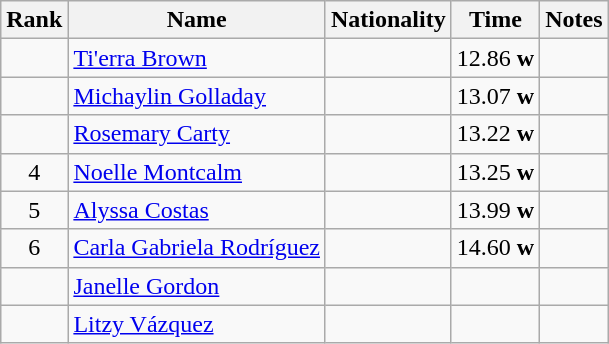<table class="wikitable sortable" style="text-align:center">
<tr>
<th>Rank</th>
<th>Name</th>
<th>Nationality</th>
<th>Time</th>
<th>Notes</th>
</tr>
<tr>
<td></td>
<td align=left><a href='#'>Ti'erra Brown</a></td>
<td align=left></td>
<td>12.86 <strong>w</strong></td>
<td></td>
</tr>
<tr>
<td></td>
<td align=left><a href='#'>Michaylin Golladay</a></td>
<td align=left></td>
<td>13.07 <strong>w</strong></td>
<td></td>
</tr>
<tr>
<td></td>
<td align=left><a href='#'>Rosemary Carty</a></td>
<td align=left></td>
<td>13.22 <strong>w</strong></td>
<td></td>
</tr>
<tr>
<td>4</td>
<td align=left><a href='#'>Noelle Montcalm</a></td>
<td align=left></td>
<td>13.25 <strong>w</strong></td>
<td></td>
</tr>
<tr>
<td>5</td>
<td align=left><a href='#'>Alyssa Costas</a></td>
<td align=left></td>
<td>13.99 <strong>w</strong></td>
<td></td>
</tr>
<tr>
<td>6</td>
<td align=left><a href='#'>Carla Gabriela Rodríguez</a></td>
<td align=left></td>
<td>14.60 <strong>w</strong></td>
<td></td>
</tr>
<tr>
<td></td>
<td align=left><a href='#'>Janelle Gordon</a></td>
<td align=left></td>
<td></td>
<td></td>
</tr>
<tr>
<td></td>
<td align=left><a href='#'>Litzy Vázquez</a></td>
<td align=left></td>
<td></td>
<td></td>
</tr>
</table>
